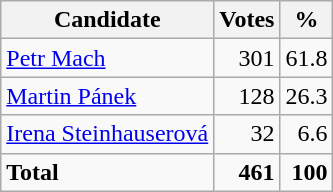<table class=wikitable style=text-align:right>
<tr>
<th>Candidate</th>
<th>Votes</th>
<th>%</th>
</tr>
<tr>
<td align=left><a href='#'>Petr Mach</a></td>
<td>301</td>
<td>61.8</td>
</tr>
<tr>
<td align=left><a href='#'>Martin Pánek</a></td>
<td>128</td>
<td>26.3</td>
</tr>
<tr>
<td align=left><a href='#'>Irena Steinhauserová</a></td>
<td>32</td>
<td>6.6</td>
</tr>
<tr>
<td align=left><strong>Total</strong></td>
<td><strong>461</strong></td>
<td><strong>100</strong></td>
</tr>
</table>
